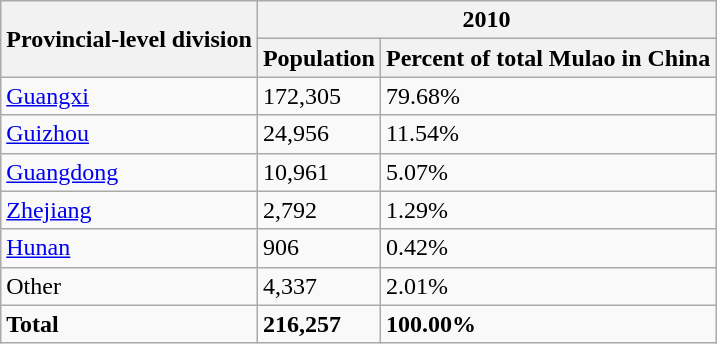<table class="wikitable">
<tr>
<th rowspan="2">Provincial-level division</th>
<th colspan="2">2010</th>
</tr>
<tr>
<th>Population</th>
<th>Percent of total Mulao in China</th>
</tr>
<tr>
<td><a href='#'>Guangxi</a></td>
<td>172,305</td>
<td>79.68%</td>
</tr>
<tr>
<td><a href='#'>Guizhou</a></td>
<td>24,956</td>
<td>11.54%</td>
</tr>
<tr>
<td><a href='#'>Guangdong</a></td>
<td>10,961</td>
<td>5.07%</td>
</tr>
<tr>
<td><a href='#'>Zhejiang</a></td>
<td>2,792</td>
<td>1.29%</td>
</tr>
<tr>
<td><a href='#'>Hunan</a></td>
<td>906</td>
<td>0.42%</td>
</tr>
<tr>
<td>Other</td>
<td>4,337</td>
<td>2.01%</td>
</tr>
<tr>
<td><strong>Total</strong></td>
<td><strong>216,257</strong></td>
<td><strong>100.00%</strong></td>
</tr>
</table>
